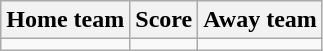<table class="wikitable" style="text-align: center">
<tr>
<th>Home team</th>
<th>Score</th>
<th>Away team</th>
</tr>
<tr>
<td></td>
<td></td>
<td></td>
</tr>
</table>
